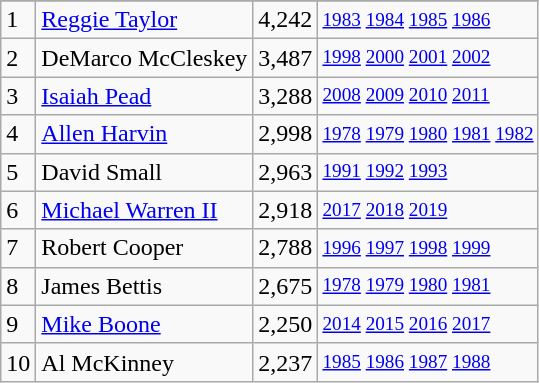<table class="wikitable">
<tr>
</tr>
<tr>
<td>1</td>
<td><a href='#'>Reggie Taylor</a></td>
<td>4,242</td>
<td style="font-size:80%;"><a href='#'>1983</a> <a href='#'>1984</a> <a href='#'>1985</a> <a href='#'>1986</a></td>
</tr>
<tr>
<td>2</td>
<td>DeMarco McCleskey</td>
<td>3,487</td>
<td style="font-size:80%;"><a href='#'>1998</a> <a href='#'>2000</a> <a href='#'>2001</a> <a href='#'>2002</a></td>
</tr>
<tr>
<td>3</td>
<td><a href='#'>Isaiah Pead</a></td>
<td>3,288</td>
<td style="font-size:80%;"><a href='#'>2008</a> <a href='#'>2009</a> <a href='#'>2010</a> <a href='#'>2011</a></td>
</tr>
<tr>
<td>4</td>
<td><a href='#'>Allen Harvin</a></td>
<td>2,998</td>
<td style="font-size:80%;"><a href='#'>1978</a> <a href='#'>1979</a> <a href='#'>1980</a> <a href='#'>1981</a> <a href='#'>1982</a></td>
</tr>
<tr>
<td>5</td>
<td>David Small</td>
<td>2,963</td>
<td style="font-size:80%;"><a href='#'>1991</a> <a href='#'>1992</a> <a href='#'>1993</a></td>
</tr>
<tr>
<td>6</td>
<td><a href='#'>Michael Warren II</a></td>
<td>2,918</td>
<td style="font-size:80%;"><a href='#'>2017</a> <a href='#'>2018</a> <a href='#'>2019</a></td>
</tr>
<tr>
<td>7</td>
<td>Robert Cooper</td>
<td>2,788</td>
<td style="font-size:80%;"><a href='#'>1996</a> <a href='#'>1997</a> <a href='#'>1998</a> <a href='#'>1999</a></td>
</tr>
<tr>
<td>8</td>
<td>James Bettis</td>
<td>2,675</td>
<td style="font-size:80%;"><a href='#'>1978</a> <a href='#'>1979</a> <a href='#'>1980</a> <a href='#'>1981</a></td>
</tr>
<tr>
<td>9</td>
<td><a href='#'>Mike Boone</a></td>
<td>2,250</td>
<td style="font-size:80%;"><a href='#'>2014</a> <a href='#'>2015</a> <a href='#'>2016</a> <a href='#'>2017</a></td>
</tr>
<tr>
<td>10</td>
<td>Al McKinney</td>
<td>2,237</td>
<td style="font-size:80%;"><a href='#'>1985</a> <a href='#'>1986</a> <a href='#'>1987</a> <a href='#'>1988</a></td>
</tr>
</table>
